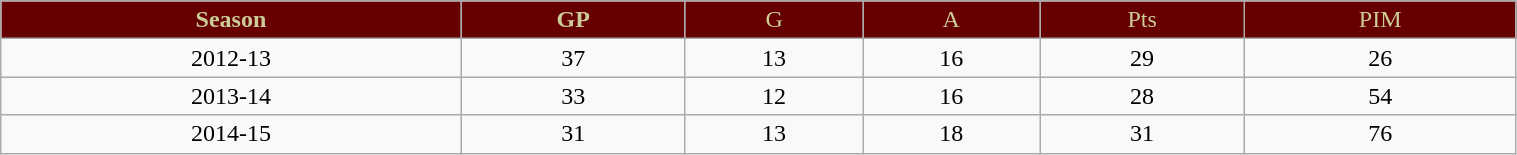<table class="wikitable" style="width:80%;">
<tr style="text-align:center; background:#600; color:#cc9;">
<td><strong>Season</strong></td>
<td><strong>GP<em></td>
<td></strong>G<strong></td>
<td></strong>A<strong></td>
<td></strong>Pts<strong></td>
<td></strong>PIM<strong></td>
</tr>
<tr style="text-align:center;" bgcolor="">
<td>2012-13</td>
<td>37</td>
<td>13</td>
<td>16</td>
<td>29</td>
<td>26</td>
</tr>
<tr style="text-align:center;" bgcolor="">
<td>2013-14</td>
<td>33</td>
<td>12</td>
<td>16</td>
<td>28</td>
<td>54</td>
</tr>
<tr style="text-align:center;" bgcolor="">
<td>2014-15</td>
<td>31</td>
<td>13</td>
<td>18</td>
<td>31</td>
<td>76</td>
</tr>
</table>
